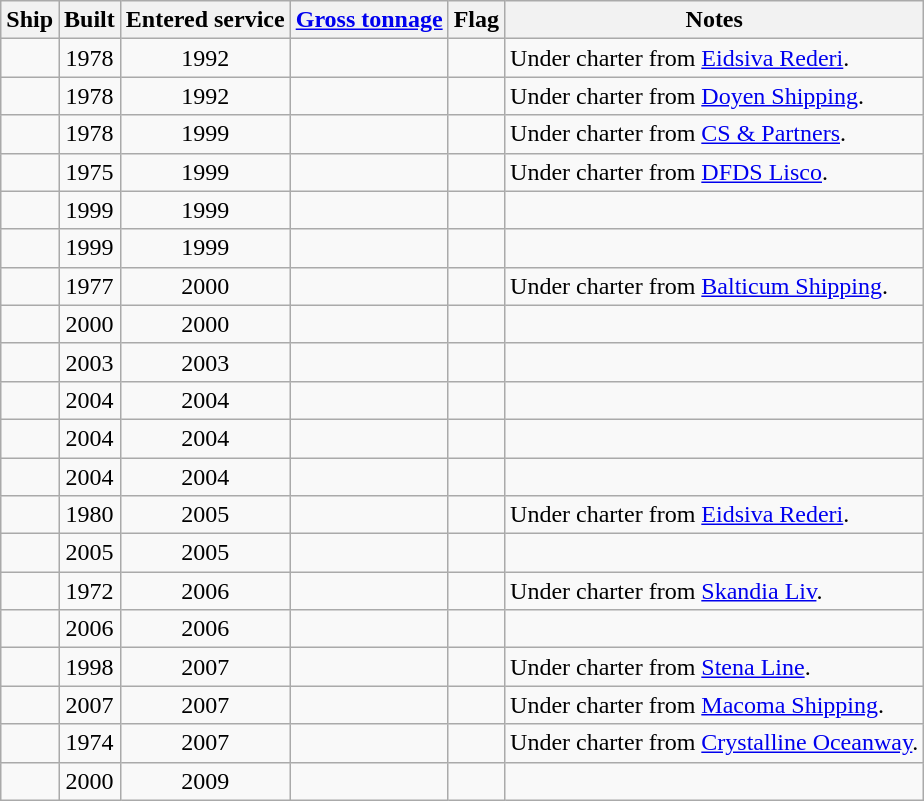<table class="wikitable">
<tr>
<th>Ship</th>
<th>Built</th>
<th>Entered service</th>
<th><a href='#'>Gross tonnage</a></th>
<th>Flag</th>
<th>Notes</th>
</tr>
<tr>
<td></td>
<td align="Center">1978</td>
<td align="Center">1992</td>
<td align="Right"></td>
<td></td>
<td>Under charter from <a href='#'>Eidsiva Rederi</a>.</td>
</tr>
<tr>
<td></td>
<td align="Center">1978</td>
<td align="Center">1992</td>
<td align="Right"></td>
<td></td>
<td>Under charter from <a href='#'>Doyen Shipping</a>.</td>
</tr>
<tr>
<td></td>
<td align="Center">1978</td>
<td align="Center">1999</td>
<td align="Right"></td>
<td></td>
<td>Under charter from <a href='#'>CS & Partners</a>.</td>
</tr>
<tr>
<td></td>
<td align="Center">1975</td>
<td align="Center">1999</td>
<td align="Right"></td>
<td></td>
<td>Under charter from <a href='#'>DFDS Lisco</a>.</td>
</tr>
<tr>
<td></td>
<td align="Center">1999</td>
<td align="Center">1999</td>
<td align="Right"></td>
<td></td>
<td></td>
</tr>
<tr>
<td></td>
<td align="Center">1999</td>
<td align="Center">1999</td>
<td align="Right"></td>
<td></td>
<td></td>
</tr>
<tr>
<td></td>
<td align="Center">1977</td>
<td align="Center">2000</td>
<td align="Right"></td>
<td></td>
<td>Under charter from <a href='#'>Balticum Shipping</a>.</td>
</tr>
<tr>
<td></td>
<td align="Center">2000</td>
<td align="Center">2000</td>
<td align="Right"></td>
<td></td>
<td></td>
</tr>
<tr>
<td></td>
<td align="Center">2003</td>
<td align="Center">2003</td>
<td align="Right"></td>
<td></td>
<td></td>
</tr>
<tr>
<td></td>
<td align="Center">2004</td>
<td align="Center">2004</td>
<td align="Right"></td>
<td></td>
<td></td>
</tr>
<tr>
<td></td>
<td align="Center">2004</td>
<td align="Center">2004</td>
<td align="Right"></td>
<td></td>
<td></td>
</tr>
<tr>
<td></td>
<td align="Center">2004</td>
<td align="Center">2004</td>
<td align="Right"></td>
<td></td>
<td></td>
</tr>
<tr>
<td></td>
<td align="Center">1980</td>
<td align="Center">2005</td>
<td align="Right"></td>
<td></td>
<td>Under charter from <a href='#'>Eidsiva Rederi</a>.</td>
</tr>
<tr>
<td></td>
<td align="Center">2005</td>
<td align="Center">2005</td>
<td align="Right"></td>
<td></td>
<td></td>
</tr>
<tr>
<td></td>
<td align="Center">1972</td>
<td align="Center">2006</td>
<td align="Right"></td>
<td></td>
<td>Under charter from <a href='#'>Skandia Liv</a>.</td>
</tr>
<tr>
<td></td>
<td align="Center">2006</td>
<td align="Center">2006</td>
<td align="Right"></td>
<td></td>
<td></td>
</tr>
<tr>
<td></td>
<td align="Center">1998</td>
<td align="Center">2007</td>
<td align="Right"></td>
<td></td>
<td>Under charter from <a href='#'>Stena Line</a>.</td>
</tr>
<tr>
<td></td>
<td align="Center">2007</td>
<td align="Center">2007</td>
<td align="Right"></td>
<td></td>
<td>Under charter from <a href='#'>Macoma Shipping</a>.</td>
</tr>
<tr>
<td></td>
<td align="Center">1974</td>
<td align="Center">2007</td>
<td align="Right"></td>
<td></td>
<td>Under charter from <a href='#'>Crystalline Oceanway</a>.</td>
</tr>
<tr>
<td></td>
<td align="Center">2000</td>
<td align="Center">2009</td>
<td align="Right"></td>
<td></td>
<td></td>
</tr>
</table>
